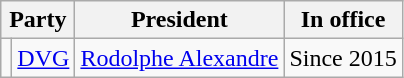<table class="wikitable">
<tr>
<th colspan="2">Party</th>
<th>President</th>
<th>In office</th>
</tr>
<tr>
<td></td>
<td><a href='#'>DVG</a></td>
<td><a href='#'>Rodolphe Alexandre</a></td>
<td>Since 2015</td>
</tr>
</table>
